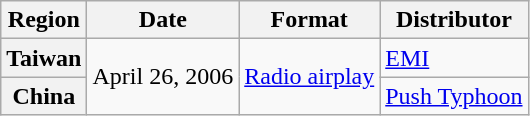<table class="wikitable plainrowheaders">
<tr>
<th>Region</th>
<th>Date</th>
<th>Format</th>
<th>Distributor</th>
</tr>
<tr>
<th scope="row">Taiwan</th>
<td rowspan="2">April 26, 2006</td>
<td rowspan="2"><a href='#'>Radio airplay</a></td>
<td><a href='#'>EMI</a></td>
</tr>
<tr>
<th scope="row">China</th>
<td><a href='#'>Push Typhoon</a></td>
</tr>
</table>
